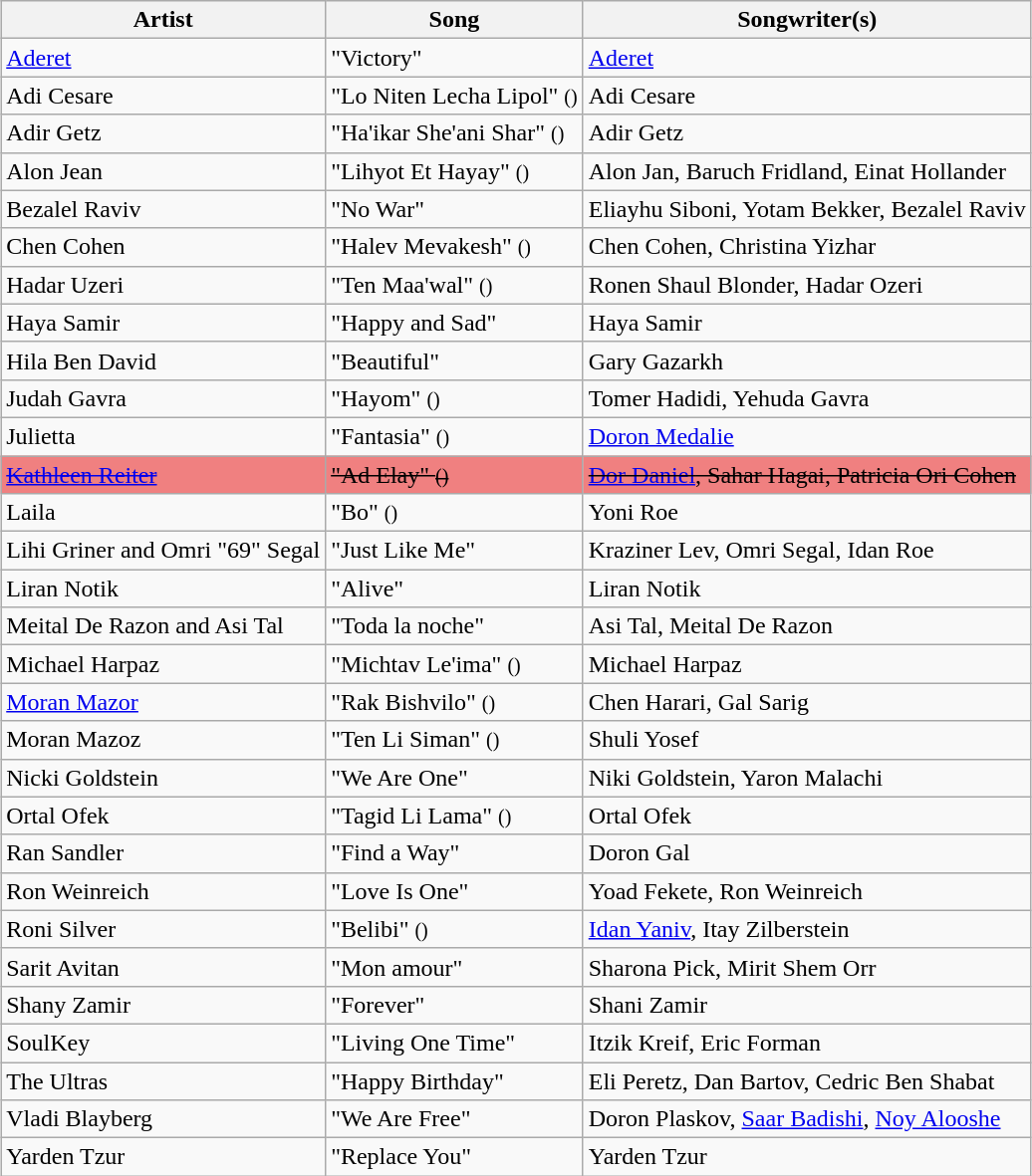<table class="sortable wikitable" style="margin: 1em auto 1em auto; text-align:left">
<tr>
<th>Artist</th>
<th>Song</th>
<th class="unsortable">Songwriter(s)</th>
</tr>
<tr>
<td><a href='#'>Aderet</a></td>
<td>"Victory"</td>
<td><a href='#'>Aderet</a></td>
</tr>
<tr>
<td>Adi Cesare</td>
<td>"Lo Niten Lecha Lipol" <small>()</small></td>
<td>Adi Cesare</td>
</tr>
<tr>
<td>Adir Getz</td>
<td>"Ha'ikar She'ani Shar" <small>()</small></td>
<td>Adir Getz</td>
</tr>
<tr>
<td>Alon Jean</td>
<td>"Lihyot Et Hayay" <small>()</small></td>
<td>Alon Jan, Baruch Fridland, Einat Hollander</td>
</tr>
<tr>
<td>Bezalel Raviv</td>
<td>"No War"</td>
<td>Eliayhu Siboni, Yotam Bekker, Bezalel Raviv</td>
</tr>
<tr>
<td>Chen Cohen</td>
<td>"Halev Mevakesh" <small>()</small></td>
<td>Chen Cohen, Christina Yizhar</td>
</tr>
<tr>
<td>Hadar Uzeri</td>
<td>"Ten Maa'wal" <small>()</small></td>
<td>Ronen Shaul Blonder, Hadar Ozeri</td>
</tr>
<tr>
<td>Haya Samir</td>
<td>"Happy and Sad"</td>
<td>Haya Samir</td>
</tr>
<tr>
<td>Hila Ben David</td>
<td>"Beautiful"</td>
<td>Gary Gazarkh</td>
</tr>
<tr>
<td>Judah Gavra</td>
<td>"Hayom" <small>()</small></td>
<td>Tomer Hadidi, Yehuda Gavra</td>
</tr>
<tr>
<td>Julietta</td>
<td>"Fantasia" <small>()</small></td>
<td><a href='#'>Doron Medalie</a></td>
</tr>
<tr style="background:#F08080;">
<td><a href='#'><s>Kathleen Reiter</s></a></td>
<td><s>"Ad Elay" <small>()</small></s></td>
<td><s><a href='#'>Dor Daniel</a>, Sahar Hagai, Patricia Ori Cohen</s></td>
</tr>
<tr>
<td>Laila</td>
<td>"Bo" <small>()</small></td>
<td>Yoni Roe</td>
</tr>
<tr>
<td>Lihi Griner and Omri "69" Segal</td>
<td>"Just Like Me"</td>
<td>Kraziner Lev, Omri Segal, Idan Roe</td>
</tr>
<tr>
<td>Liran Notik</td>
<td>"Alive"</td>
<td>Liran Notik</td>
</tr>
<tr>
<td>Meital De Razon and Asi Tal</td>
<td>"Toda la noche"</td>
<td>Asi Tal, Meital De Razon</td>
</tr>
<tr>
<td>Michael Harpaz</td>
<td>"Michtav Le'ima" <small>()</small></td>
<td>Michael Harpaz</td>
</tr>
<tr>
<td><a href='#'>Moran Mazor</a></td>
<td>"Rak Bishvilo" <small>()</small></td>
<td>Chen Harari, Gal Sarig</td>
</tr>
<tr>
<td>Moran Mazoz</td>
<td>"Ten Li Siman" <small>()</small></td>
<td>Shuli Yosef</td>
</tr>
<tr>
<td>Nicki Goldstein</td>
<td>"We Are One"</td>
<td>Niki Goldstein, Yaron Malachi</td>
</tr>
<tr>
<td>Ortal Ofek</td>
<td>"Tagid Li Lama" <small>()</small></td>
<td>Ortal Ofek</td>
</tr>
<tr>
<td>Ran Sandler</td>
<td>"Find a Way"</td>
<td>Doron Gal</td>
</tr>
<tr>
<td>Ron Weinreich</td>
<td>"Love Is One"</td>
<td>Yoad Fekete, Ron Weinreich</td>
</tr>
<tr>
<td>Roni Silver</td>
<td>"Belibi" <small>()</small></td>
<td><a href='#'>Idan Yaniv</a>, Itay Zilberstein</td>
</tr>
<tr>
<td>Sarit Avitan</td>
<td>"Mon amour"</td>
<td>Sharona Pick, Mirit Shem Orr</td>
</tr>
<tr>
<td>Shany Zamir</td>
<td>"Forever"</td>
<td>Shani Zamir</td>
</tr>
<tr>
<td>SoulKey</td>
<td>"Living One Time"</td>
<td>Itzik Kreif, Eric Forman</td>
</tr>
<tr>
<td>The Ultras</td>
<td>"Happy Birthday"</td>
<td>Eli Peretz, Dan Bartov, Cedric Ben Shabat</td>
</tr>
<tr>
<td>Vladi Blayberg</td>
<td>"We Are Free"</td>
<td>Doron Plaskov, <a href='#'>Saar Badishi</a>, <a href='#'>Noy Alooshe</a></td>
</tr>
<tr>
<td>Yarden Tzur</td>
<td>"Replace You"</td>
<td>Yarden Tzur</td>
</tr>
</table>
